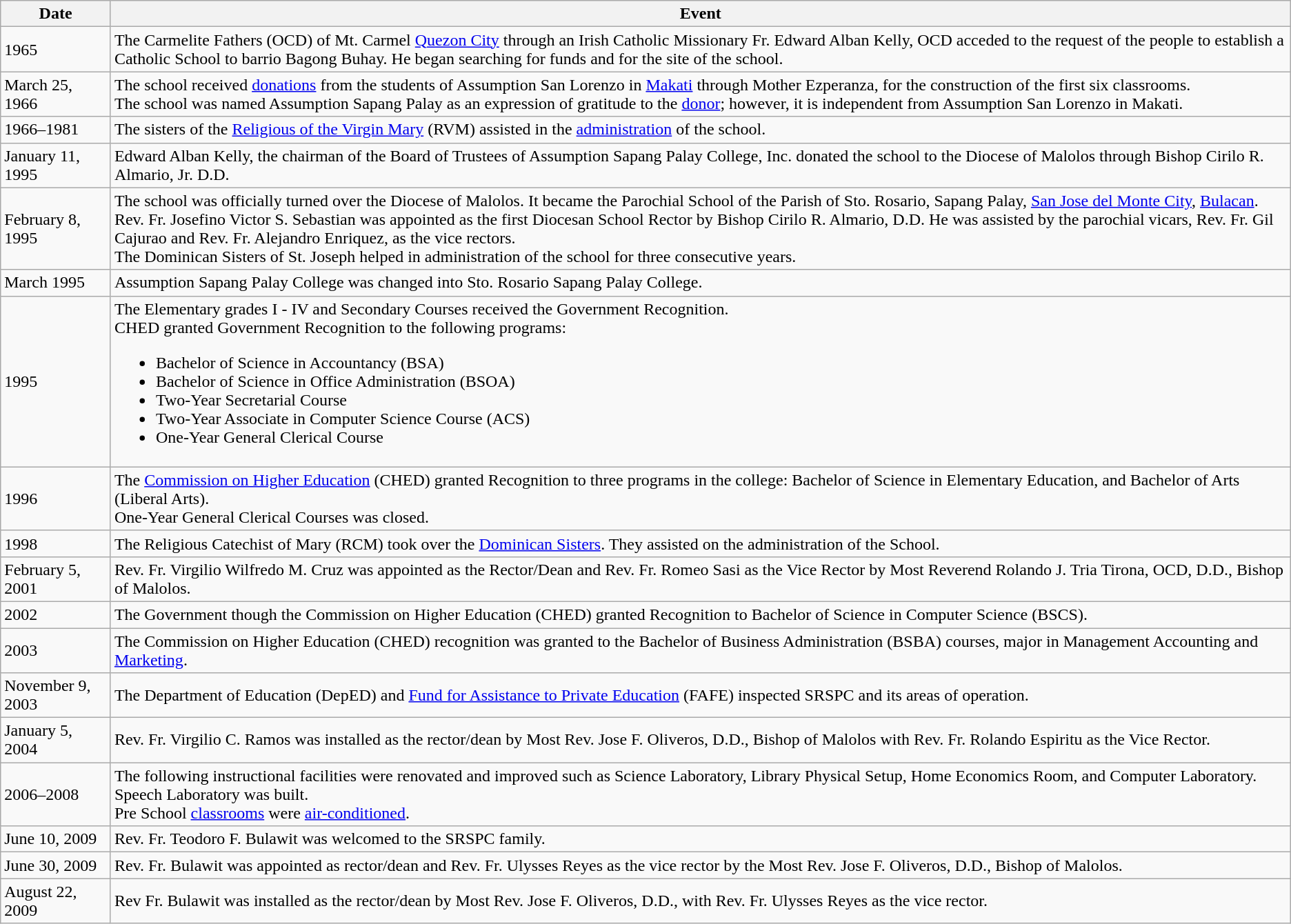<table class="wikitable">
<tr>
<th>Date</th>
<th>Event</th>
</tr>
<tr>
<td>1965</td>
<td>The Carmelite Fathers (OCD) of Mt. Carmel <a href='#'>Quezon City</a> through an Irish Catholic Missionary Fr. Edward Alban Kelly, OCD acceded to the request of the people to establish a Catholic School to barrio Bagong Buhay. He began searching for funds and for the site of the school.</td>
</tr>
<tr>
<td>March 25, 1966</td>
<td>The school received <a href='#'>donations</a> from the students of Assumption San Lorenzo in <a href='#'>Makati</a> through Mother Ezperanza, for the construction of the first six classrooms.<br>The school was named Assumption Sapang Palay as an expression of gratitude to the <a href='#'>donor</a>; however, it is independent from Assumption San Lorenzo in Makati.</td>
</tr>
<tr>
<td>1966–1981</td>
<td>The sisters of the <a href='#'>Religious of the Virgin Mary</a> (RVM) assisted in the <a href='#'>administration</a> of the school.</td>
</tr>
<tr>
<td>January 11, 1995</td>
<td>Edward Alban Kelly, the chairman of the Board of Trustees of Assumption Sapang Palay College, Inc. donated the school to the Diocese of Malolos through Bishop Cirilo R. Almario, Jr. D.D.</td>
</tr>
<tr>
<td>February 8, 1995</td>
<td>The school was officially turned over the Diocese of Malolos. It became the Parochial School of the Parish of Sto. Rosario, Sapang Palay, <a href='#'>San Jose del Monte City</a>, <a href='#'>Bulacan</a>.<br>Rev. Fr. Josefino Victor S. Sebastian was appointed as the first Diocesan School Rector by Bishop Cirilo R. Almario, D.D. He was assisted by the parochial vicars, Rev. Fr. Gil Cajurao and Rev. Fr. Alejandro Enriquez, as the vice rectors.<br>The Dominican Sisters of St. Joseph helped in administration of the school for three consecutive years.</td>
</tr>
<tr>
<td>March 1995</td>
<td>Assumption Sapang Palay College was changed into Sto. Rosario Sapang Palay College.</td>
</tr>
<tr>
<td>1995</td>
<td>The Elementary grades I - IV and Secondary Courses received the Government Recognition.<br>CHED granted Government Recognition to the following programs:<ul><li>Bachelor of Science in Accountancy (BSA)</li><li>Bachelor of Science in Office Administration (BSOA)</li><li>Two-Year Secretarial Course</li><li>Two-Year Associate in Computer Science Course (ACS)</li><li>One-Year General Clerical Course</li></ul></td>
</tr>
<tr>
<td>1996</td>
<td>The <a href='#'>Commission on Higher Education</a> (CHED) granted Recognition to three programs in the college: Bachelor of Science in Elementary Education, and Bachelor of Arts (Liberal Arts).<br>One-Year General Clerical Courses was closed.</td>
</tr>
<tr>
<td>1998</td>
<td>The Religious Catechist of Mary (RCM) took over the <a href='#'>Dominican Sisters</a>. They assisted on the administration of the School.</td>
</tr>
<tr>
<td>February 5, 2001</td>
<td>Rev. Fr. Virgilio Wilfredo M. Cruz was appointed as the Rector/Dean and Rev. Fr. Romeo Sasi as the Vice Rector by Most Reverend Rolando J. Tria Tirona, OCD, D.D., Bishop of Malolos.</td>
</tr>
<tr>
<td>2002</td>
<td>The Government though the Commission on Higher Education (CHED) granted Recognition to Bachelor of Science in Computer Science (BSCS).</td>
</tr>
<tr>
<td>2003</td>
<td>The Commission on Higher Education (CHED) recognition was granted to the Bachelor of Business Administration (BSBA) courses, major in Management Accounting and <a href='#'>Marketing</a>.</td>
</tr>
<tr>
<td>November 9, 2003</td>
<td>The Department of Education (DepED) and <a href='#'>Fund for Assistance to Private Education</a> (FAFE) inspected SRSPC and its areas of operation.</td>
</tr>
<tr>
<td>January 5, 2004</td>
<td>Rev. Fr. Virgilio C. Ramos was installed as the rector/dean by Most Rev. Jose F. Oliveros, D.D., Bishop of Malolos with Rev. Fr. Rolando Espiritu as the Vice Rector.</td>
</tr>
<tr>
<td>2006–2008</td>
<td>The following instructional facilities were renovated and improved such as Science Laboratory, Library Physical Setup, Home Economics Room, and Computer Laboratory. Speech Laboratory was built.<br>Pre School <a href='#'>classrooms</a> were <a href='#'>air-conditioned</a>.</td>
</tr>
<tr>
<td>June 10, 2009</td>
<td>Rev. Fr. Teodoro F. Bulawit was welcomed to the SRSPC family.</td>
</tr>
<tr>
<td>June 30, 2009</td>
<td>Rev. Fr. Bulawit was appointed as rector/dean and Rev. Fr. Ulysses Reyes as the vice rector by the Most Rev. Jose F. Oliveros, D.D., Bishop of Malolos.</td>
</tr>
<tr>
<td>August 22, 2009</td>
<td>Rev Fr. Bulawit was installed as the rector/dean by Most Rev. Jose F. Oliveros, D.D., with Rev. Fr. Ulysses Reyes as the vice rector.</td>
</tr>
</table>
